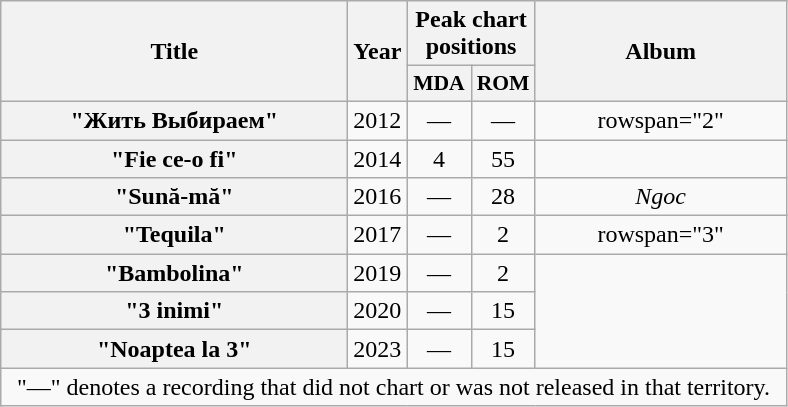<table class="wikitable plainrowheaders" style="text-align:center">
<tr>
<th scope="col" rowspan="2" style="width:14em;">Title</th>
<th scope="col" rowspan="2" style="width:1em;">Year</th>
<th colspan="2" scope="col">Peak chart positions</th>
<th scope="col" rowspan="2" style="width:10em;">Album</th>
</tr>
<tr>
<th scope="col" style="width:2.5em;font-size:90%;">MDA<br></th>
<th scope="col" style="width:2.5em;font-size:90%;">ROM<br></th>
</tr>
<tr>
<th scope="row">"Жить Выбираем"<br></th>
<td>2012</td>
<td>—</td>
<td>—</td>
<td>rowspan="2" </td>
</tr>
<tr>
<th scope="row">"Fie ce-o fi"<br></th>
<td>2014</td>
<td>4</td>
<td>55</td>
</tr>
<tr>
<th scope="row">"Sună-mă"<br></th>
<td>2016</td>
<td>—</td>
<td>28</td>
<td><em>Ngoc</em></td>
</tr>
<tr>
<th scope="row">"Tequila"<br></th>
<td>2017</td>
<td>—</td>
<td>2</td>
<td>rowspan="3" </td>
</tr>
<tr>
<th scope="row">"Bambolina"<br></th>
<td>2019</td>
<td>—</td>
<td>2</td>
</tr>
<tr>
<th scope="row">"3 inimi"<br></th>
<td>2020</td>
<td>—</td>
<td>15</td>
</tr>
<tr>
<th scope="row">"Noaptea la 3"<br></th>
<td>2023</td>
<td>—</td>
<td>15</td>
</tr>
<tr>
<td colspan="5">"—" denotes a recording that did not chart or was not released in that territory.</td>
</tr>
</table>
